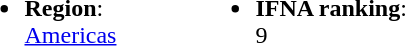<table>
<tr>
<td width=150px><br><ul><li><strong>Region</strong>: <a href='#'>Americas</a></li></ul></td>
<td width=150px><br><ul><li><strong>IFNA ranking</strong>: 9</li></ul></td>
</tr>
</table>
